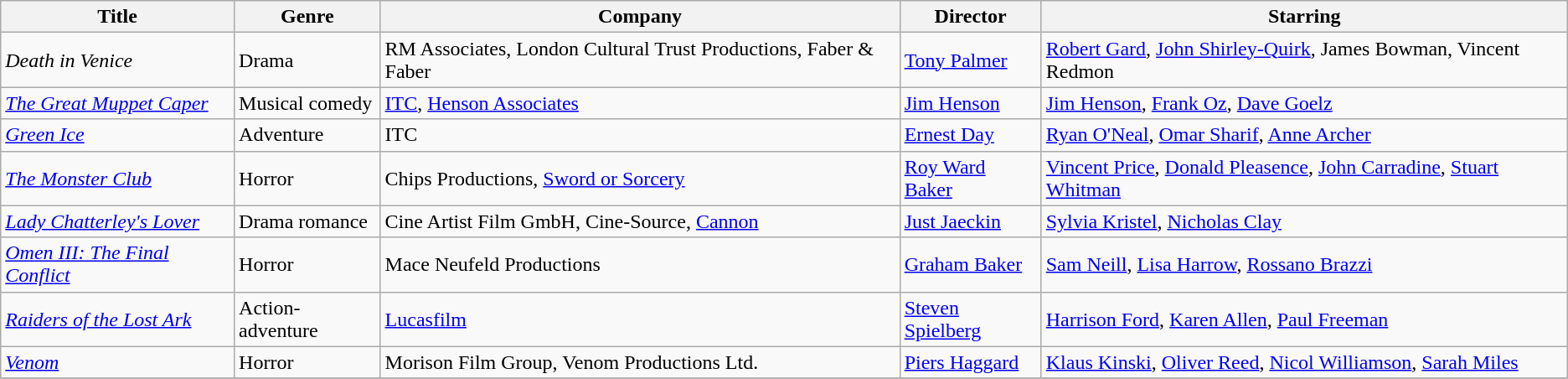<table class="wikitable unsortable">
<tr>
<th>Title</th>
<th>Genre</th>
<th>Company</th>
<th>Director</th>
<th>Starring</th>
</tr>
<tr>
<td><em>Death in Venice</em></td>
<td>Drama</td>
<td>RM Associates, London Cultural Trust Productions, Faber & Faber</td>
<td><a href='#'>Tony Palmer</a></td>
<td><a href='#'>Robert Gard</a>, <a href='#'>John Shirley-Quirk</a>, James Bowman, Vincent Redmon</td>
</tr>
<tr>
<td><em><a href='#'>The Great Muppet Caper</a></em></td>
<td>Musical comedy</td>
<td><a href='#'>ITC</a>, <a href='#'>Henson Associates</a></td>
<td><a href='#'>Jim Henson</a></td>
<td><a href='#'>Jim Henson</a>, <a href='#'>Frank Oz</a>, <a href='#'>Dave Goelz</a></td>
</tr>
<tr>
<td><em><a href='#'>Green Ice</a></em></td>
<td>Adventure</td>
<td>ITC</td>
<td><a href='#'>Ernest Day</a></td>
<td><a href='#'>Ryan O'Neal</a>, <a href='#'>Omar Sharif</a>, <a href='#'>Anne Archer</a></td>
</tr>
<tr>
<td><em><a href='#'>The Monster Club</a></em></td>
<td>Horror</td>
<td>Chips Productions, <a href='#'>Sword or Sorcery</a></td>
<td><a href='#'>Roy Ward Baker</a></td>
<td><a href='#'>Vincent Price</a>, <a href='#'>Donald Pleasence</a>, <a href='#'>John Carradine</a>, <a href='#'>Stuart Whitman</a></td>
</tr>
<tr>
<td><em><a href='#'>Lady Chatterley's Lover</a></em></td>
<td>Drama romance</td>
<td>Cine Artist Film GmbH, Cine-Source, <a href='#'>Cannon</a></td>
<td><a href='#'>Just Jaeckin</a></td>
<td><a href='#'>Sylvia Kristel</a>, <a href='#'>Nicholas Clay</a></td>
</tr>
<tr>
<td><em><a href='#'>Omen III: The Final Conflict</a></em></td>
<td>Horror</td>
<td>Mace Neufeld Productions</td>
<td><a href='#'>Graham Baker</a></td>
<td><a href='#'>Sam Neill</a>, <a href='#'>Lisa Harrow</a>, <a href='#'>Rossano Brazzi</a></td>
</tr>
<tr>
<td><em><a href='#'>Raiders of the Lost Ark</a></em></td>
<td>Action-adventure</td>
<td><a href='#'>Lucasfilm</a></td>
<td><a href='#'>Steven Spielberg</a></td>
<td><a href='#'>Harrison Ford</a>, <a href='#'>Karen Allen</a>, <a href='#'>Paul Freeman</a></td>
</tr>
<tr>
<td><em><a href='#'>Venom</a></em></td>
<td>Horror</td>
<td>Morison Film Group, Venom Productions Ltd.</td>
<td><a href='#'>Piers Haggard</a></td>
<td><a href='#'>Klaus Kinski</a>, <a href='#'>Oliver Reed</a>, <a href='#'>Nicol Williamson</a>, <a href='#'>Sarah Miles</a></td>
</tr>
<tr>
</tr>
</table>
